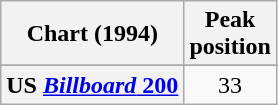<table class="wikitable sortable plainrowheaders">
<tr>
<th>Chart (1994)</th>
<th>Peak<br>position</th>
</tr>
<tr>
</tr>
<tr>
</tr>
<tr>
</tr>
<tr>
</tr>
<tr>
</tr>
<tr>
</tr>
<tr>
<th scope="row">US <a href='#'><em>Billboard</em> 200</a></th>
<td align=center>33</td>
</tr>
</table>
